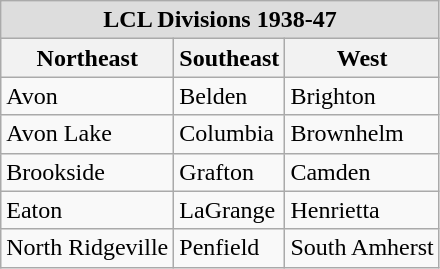<table class="wikitable">
<tr>
<th colspan="6" style="background:#ddd;">LCL Divisions 1938-47</th>
</tr>
<tr>
<th>Northeast</th>
<th>Southeast</th>
<th>West</th>
</tr>
<tr>
<td>Avon</td>
<td>Belden</td>
<td>Brighton</td>
</tr>
<tr>
<td>Avon Lake</td>
<td>Columbia</td>
<td>Brownhelm</td>
</tr>
<tr>
<td>Brookside</td>
<td>Grafton</td>
<td>Camden</td>
</tr>
<tr>
<td>Eaton</td>
<td>LaGrange</td>
<td>Henrietta</td>
</tr>
<tr>
<td>North Ridgeville</td>
<td>Penfield</td>
<td>South Amherst</td>
</tr>
</table>
